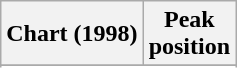<table class="wikitable sortable plainrowheaders" style="text-align:center">
<tr>
<th scope="col">Chart (1998)</th>
<th scope="col">Peak<br>position</th>
</tr>
<tr>
</tr>
<tr>
</tr>
<tr>
</tr>
<tr>
</tr>
<tr>
</tr>
<tr>
</tr>
</table>
